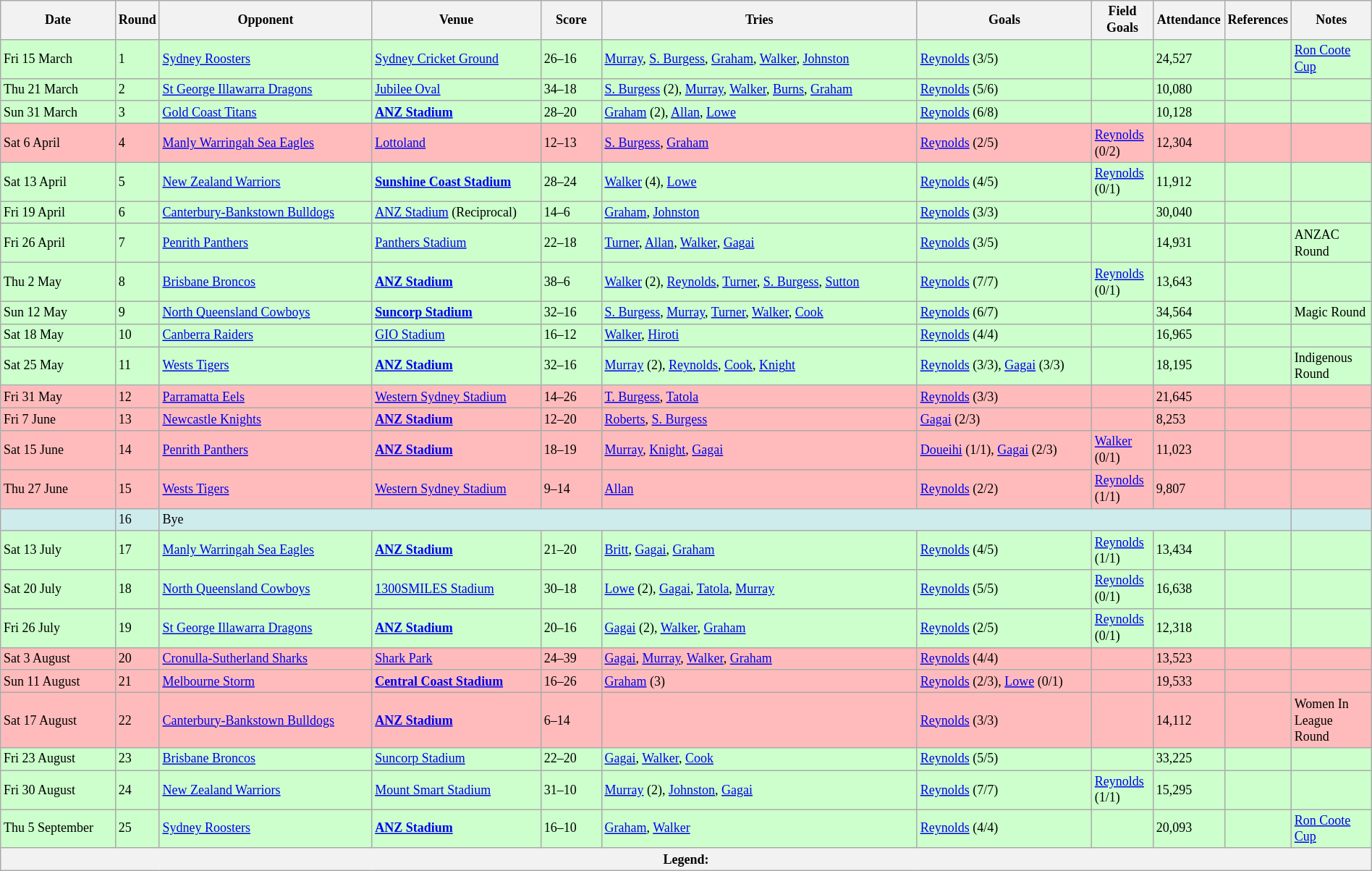<table class="wikitable" width="100%" style="font-size:75%;">
<tr>
<th width="100">Date</th>
<th>Round</th>
<th width="190">Opponent</th>
<th width="150">Venue</th>
<th width="50">Score</th>
<th width="285">Tries</th>
<th width="155">Goals</th>
<th>Field Goals</th>
<th width="60">Attendance</th>
<th>References</th>
<th>Notes</th>
</tr>
<tr bgcolor="#CCFFCC">
<td>Fri 15 March</td>
<td>1</td>
<td> <a href='#'>Sydney Roosters</a></td>
<td><a href='#'>Sydney Cricket Ground</a></td>
<td>26–16</td>
<td><a href='#'>Murray</a>, <a href='#'>S. Burgess</a>, <a href='#'>Graham</a>, <a href='#'>Walker</a>, <a href='#'>Johnston</a></td>
<td><a href='#'>Reynolds</a> (3/5)</td>
<td></td>
<td>24,527</td>
<td></td>
<td><a href='#'>Ron Coote Cup</a></td>
</tr>
<tr bgcolor="#CCFFCC">
<td>Thu 21 March</td>
<td>2</td>
<td> <a href='#'>St George Illawarra Dragons</a></td>
<td><a href='#'>Jubilee Oval</a></td>
<td>34–18</td>
<td><a href='#'>S. Burgess</a> (2), <a href='#'>Murray</a>, <a href='#'>Walker</a>, <a href='#'>Burns</a>, <a href='#'>Graham</a></td>
<td><a href='#'>Reynolds</a> (5/6)</td>
<td></td>
<td>10,080</td>
<td></td>
<td></td>
</tr>
<tr bgcolor="#CCFFCC">
<td>Sun 31 March</td>
<td>3</td>
<td> <a href='#'>Gold Coast Titans</a></td>
<td><strong><a href='#'>ANZ Stadium</a></strong></td>
<td>28–20</td>
<td><a href='#'>Graham</a> (2), <a href='#'>Allan</a>, <a href='#'>Lowe</a></td>
<td><a href='#'>Reynolds</a> (6/8)</td>
<td></td>
<td>10,128</td>
<td></td>
<td></td>
</tr>
<tr bgcolor="#FFBBBB">
<td>Sat 6 April</td>
<td>4</td>
<td> <a href='#'>Manly Warringah Sea Eagles</a></td>
<td><a href='#'>Lottoland</a></td>
<td>12–13</td>
<td><a href='#'>S. Burgess</a>, <a href='#'>Graham</a></td>
<td><a href='#'>Reynolds</a> (2/5)</td>
<td><a href='#'>Reynolds</a> (0/2)</td>
<td>12,304</td>
<td></td>
<td></td>
</tr>
<tr bgcolor="#CCFFCC">
<td>Sat 13 April</td>
<td>5</td>
<td> <a href='#'>New Zealand Warriors</a></td>
<td><strong><a href='#'>Sunshine Coast Stadium</a></strong></td>
<td>28–24</td>
<td><a href='#'>Walker</a> (4), <a href='#'>Lowe</a></td>
<td><a href='#'>Reynolds</a> (4/5)</td>
<td><a href='#'>Reynolds</a> (0/1)</td>
<td>11,912</td>
<td></td>
<td></td>
</tr>
<tr bgcolor="#CCFFCC">
<td>Fri 19 April</td>
<td>6</td>
<td> <a href='#'>Canterbury-Bankstown Bulldogs</a></td>
<td><a href='#'>ANZ Stadium</a> (Reciprocal)</td>
<td>14–6</td>
<td><a href='#'>Graham</a>, <a href='#'>Johnston</a></td>
<td><a href='#'>Reynolds</a> (3/3)</td>
<td></td>
<td>30,040</td>
<td></td>
<td></td>
</tr>
<tr bgcolor="#CCFFCC">
<td>Fri 26 April</td>
<td>7</td>
<td> <a href='#'>Penrith Panthers</a></td>
<td><a href='#'>Panthers Stadium</a></td>
<td>22–18</td>
<td><a href='#'>Turner</a>, <a href='#'>Allan</a>, <a href='#'>Walker</a>, <a href='#'>Gagai</a></td>
<td><a href='#'>Reynolds</a> (3/5)</td>
<td></td>
<td>14,931</td>
<td></td>
<td>ANZAC Round</td>
</tr>
<tr bgcolor="#CCFFCC">
<td>Thu 2 May</td>
<td>8</td>
<td> <a href='#'>Brisbane Broncos</a></td>
<td><strong><a href='#'>ANZ Stadium</a></strong></td>
<td>38–6</td>
<td><a href='#'>Walker</a> (2), <a href='#'>Reynolds</a>, <a href='#'>Turner</a>, <a href='#'>S. Burgess</a>, <a href='#'>Sutton</a></td>
<td><a href='#'>Reynolds</a> (7/7)</td>
<td><a href='#'>Reynolds</a> (0/1)</td>
<td>13,643</td>
<td></td>
<td></td>
</tr>
<tr bgcolor="#CCFFCC">
<td>Sun 12 May</td>
<td>9</td>
<td> <a href='#'>North Queensland Cowboys</a></td>
<td><strong><a href='#'>Suncorp Stadium</a></strong></td>
<td>32–16</td>
<td><a href='#'>S. Burgess</a>, <a href='#'>Murray</a>, <a href='#'>Turner</a>, <a href='#'>Walker</a>, <a href='#'>Cook</a></td>
<td><a href='#'>Reynolds</a> (6/7)</td>
<td></td>
<td>34,564</td>
<td></td>
<td>Magic Round</td>
</tr>
<tr bgcolor="#CCFFCC">
<td>Sat 18 May</td>
<td>10</td>
<td> <a href='#'>Canberra Raiders</a></td>
<td><a href='#'>GIO Stadium</a></td>
<td>16–12</td>
<td><a href='#'>Walker</a>, <a href='#'>Hiroti</a></td>
<td><a href='#'>Reynolds</a> (4/4)</td>
<td></td>
<td>16,965</td>
<td></td>
<td></td>
</tr>
<tr bgcolor="#CCFFCC">
<td>Sat 25 May</td>
<td>11</td>
<td> <a href='#'>Wests Tigers</a></td>
<td><strong><a href='#'>ANZ Stadium</a></strong></td>
<td>32–16</td>
<td><a href='#'>Murray</a> (2), <a href='#'>Reynolds</a>, <a href='#'>Cook</a>, <a href='#'>Knight</a></td>
<td><a href='#'>Reynolds</a> (3/3), <a href='#'>Gagai</a> (3/3)</td>
<td></td>
<td>18,195</td>
<td></td>
<td>Indigenous Round</td>
</tr>
<tr bgcolor="#FFBBBB">
<td>Fri 31 May</td>
<td>12</td>
<td> <a href='#'>Parramatta Eels</a></td>
<td><a href='#'>Western Sydney Stadium</a></td>
<td>14–26</td>
<td><a href='#'>T. Burgess</a>, <a href='#'>Tatola</a></td>
<td><a href='#'>Reynolds</a> (3/3)</td>
<td></td>
<td>21,645</td>
<td></td>
<td></td>
</tr>
<tr bgcolor="#FFBBBB">
<td>Fri 7 June</td>
<td>13</td>
<td> <a href='#'>Newcastle Knights</a></td>
<td><strong><a href='#'>ANZ Stadium</a></strong></td>
<td>12–20</td>
<td><a href='#'>Roberts</a>, <a href='#'>S. Burgess</a></td>
<td><a href='#'>Gagai</a> (2/3)</td>
<td></td>
<td>8,253</td>
<td></td>
<td></td>
</tr>
<tr bgcolor="#FFBBBB">
<td>Sat 15 June</td>
<td>14</td>
<td> <a href='#'>Penrith Panthers</a></td>
<td><strong><a href='#'>ANZ Stadium</a></strong></td>
<td>18–19</td>
<td><a href='#'>Murray</a>, <a href='#'>Knight</a>, <a href='#'>Gagai</a></td>
<td><a href='#'>Doueihi</a> (1/1), <a href='#'>Gagai</a> (2/3)</td>
<td><a href='#'>Walker</a> (0/1)</td>
<td>11,023</td>
<td></td>
<td></td>
</tr>
<tr bgcolor="#FFBBBB">
<td>Thu 27 June</td>
<td>15</td>
<td> <a href='#'>Wests Tigers</a></td>
<td><a href='#'>Western Sydney Stadium</a></td>
<td>9–14</td>
<td><a href='#'>Allan</a></td>
<td><a href='#'>Reynolds</a> (2/2)</td>
<td><a href='#'>Reynolds</a> (1/1)</td>
<td>9,807</td>
<td></td>
<td></td>
</tr>
<tr bgcolor="#cfecec">
<td></td>
<td>16</td>
<td colspan="8">Bye</td>
<td></td>
</tr>
<tr bgcolor="#CCFFCC">
<td>Sat 13 July</td>
<td>17</td>
<td> <a href='#'>Manly Warringah Sea Eagles</a></td>
<td><strong><a href='#'>ANZ Stadium</a></strong></td>
<td>21–20</td>
<td><a href='#'>Britt</a>, <a href='#'>Gagai</a>, <a href='#'>Graham</a></td>
<td><a href='#'>Reynolds</a> (4/5)</td>
<td><a href='#'>Reynolds</a> (1/1)</td>
<td>13,434</td>
<td></td>
<td></td>
</tr>
<tr bgcolor="#CCFFCC">
<td>Sat 20 July</td>
<td>18</td>
<td> <a href='#'>North Queensland Cowboys</a></td>
<td><a href='#'>1300SMILES Stadium</a></td>
<td>30–18</td>
<td><a href='#'>Lowe</a> (2), <a href='#'>Gagai</a>, <a href='#'>Tatola</a>, <a href='#'>Murray</a></td>
<td><a href='#'>Reynolds</a> (5/5)</td>
<td><a href='#'>Reynolds</a> (0/1)</td>
<td>16,638</td>
<td></td>
<td></td>
</tr>
<tr bgcolor="#CCFFCC">
<td>Fri 26 July</td>
<td>19</td>
<td> <a href='#'>St George Illawarra Dragons</a></td>
<td><strong><a href='#'>ANZ Stadium</a></strong></td>
<td>20–16</td>
<td><a href='#'>Gagai</a> (2), <a href='#'>Walker</a>, <a href='#'>Graham</a></td>
<td><a href='#'>Reynolds</a> (2/5)</td>
<td><a href='#'>Reynolds</a> (0/1)</td>
<td>12,318</td>
<td></td>
<td></td>
</tr>
<tr bgcolor="#FFBBBB">
<td>Sat 3 August</td>
<td>20</td>
<td> <a href='#'>Cronulla-Sutherland Sharks</a></td>
<td><a href='#'>Shark Park</a></td>
<td>24–39</td>
<td><a href='#'>Gagai</a>, <a href='#'>Murray</a>, <a href='#'>Walker</a>, <a href='#'>Graham</a></td>
<td><a href='#'>Reynolds</a> (4/4)</td>
<td></td>
<td>13,523</td>
<td></td>
<td></td>
</tr>
<tr bgcolor="#FFBBBB">
<td>Sun 11 August</td>
<td>21</td>
<td> <a href='#'>Melbourne Storm</a></td>
<td><strong><a href='#'>Central Coast Stadium</a></strong></td>
<td>16–26</td>
<td><a href='#'>Graham</a> (3)</td>
<td><a href='#'>Reynolds</a> (2/3), <a href='#'>Lowe</a> (0/1)</td>
<td></td>
<td>19,533</td>
<td></td>
<td></td>
</tr>
<tr bgcolor="#FFBBBB">
<td>Sat 17 August</td>
<td>22</td>
<td> <a href='#'>Canterbury-Bankstown Bulldogs</a></td>
<td><strong><a href='#'>ANZ Stadium</a></strong></td>
<td>6–14</td>
<td></td>
<td><a href='#'>Reynolds</a> (3/3)</td>
<td></td>
<td>14,112</td>
<td></td>
<td>Women In League Round</td>
</tr>
<tr bgcolor="#CCFFCC">
<td>Fri 23 August</td>
<td>23</td>
<td> <a href='#'>Brisbane Broncos</a></td>
<td><a href='#'>Suncorp Stadium</a></td>
<td>22–20</td>
<td><a href='#'>Gagai</a>, <a href='#'>Walker</a>, <a href='#'>Cook</a></td>
<td><a href='#'>Reynolds</a> (5/5)</td>
<td></td>
<td>33,225</td>
<td></td>
<td></td>
</tr>
<tr bgcolor="#CCFFCC">
<td>Fri 30 August</td>
<td>24</td>
<td> <a href='#'>New Zealand Warriors</a></td>
<td><a href='#'>Mount Smart Stadium</a></td>
<td>31–10</td>
<td><a href='#'>Murray</a> (2), <a href='#'>Johnston</a>, <a href='#'>Gagai</a></td>
<td><a href='#'>Reynolds</a> (7/7)</td>
<td><a href='#'>Reynolds</a> (1/1)</td>
<td>15,295</td>
<td></td>
<td></td>
</tr>
<tr bgcolor="#CCFFCC">
<td>Thu 5 September</td>
<td>25</td>
<td> <a href='#'>Sydney Roosters</a></td>
<td><strong><a href='#'>ANZ Stadium</a></strong></td>
<td>16–10</td>
<td><a href='#'>Graham</a>, <a href='#'>Walker</a></td>
<td><a href='#'>Reynolds</a> (4/4)</td>
<td></td>
<td>20,093</td>
<td></td>
<td><a href='#'>Ron Coote Cup</a></td>
</tr>
<tr>
<th colspan="11"><strong>Legend</strong>:    </th>
</tr>
</table>
